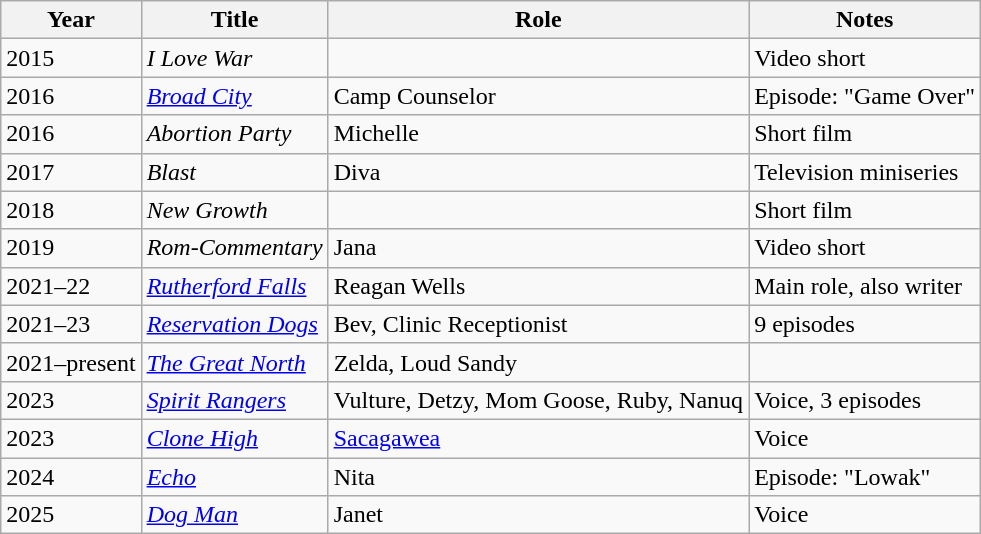<table class="wikitable plainrowheaders">
<tr>
<th>Year</th>
<th>Title</th>
<th>Role</th>
<th>Notes</th>
</tr>
<tr>
<td>2015</td>
<td><em>I Love War</em></td>
<td></td>
<td>Video short</td>
</tr>
<tr>
<td>2016</td>
<td><em><a href='#'>Broad City</a></em></td>
<td>Camp Counselor</td>
<td>Episode: "Game Over"</td>
</tr>
<tr>
<td>2016</td>
<td><em>Abortion Party</em></td>
<td>Michelle</td>
<td>Short film</td>
</tr>
<tr>
<td>2017</td>
<td><em>Blast</em></td>
<td>Diva</td>
<td>Television miniseries</td>
</tr>
<tr>
<td>2018</td>
<td><em>New Growth</em></td>
<td></td>
<td>Short film</td>
</tr>
<tr>
<td>2019</td>
<td><em>Rom-Commentary</em></td>
<td>Jana</td>
<td>Video short</td>
</tr>
<tr>
<td>2021–22</td>
<td><em><a href='#'>Rutherford Falls</a></em></td>
<td>Reagan Wells</td>
<td>Main role, also writer</td>
</tr>
<tr>
<td>2021–23</td>
<td><em><a href='#'>Reservation Dogs</a></em></td>
<td>Bev, Clinic Receptionist</td>
<td>9 episodes</td>
</tr>
<tr>
<td>2021–present</td>
<td><em><a href='#'>The Great North</a></em></td>
<td>Zelda, Loud Sandy</td>
<td></td>
</tr>
<tr>
<td>2023</td>
<td><em><a href='#'>Spirit Rangers</a></em></td>
<td>Vulture, Detzy, Mom Goose, Ruby, Nanuq</td>
<td>Voice, 3 episodes</td>
</tr>
<tr>
<td>2023</td>
<td><em><a href='#'>Clone High</a></em></td>
<td><a href='#'>Sacagawea</a></td>
<td>Voice</td>
</tr>
<tr>
<td>2024</td>
<td><em><a href='#'>Echo</a></em></td>
<td>Nita</td>
<td>Episode: "Lowak"</td>
</tr>
<tr>
<td>2025</td>
<td><em><a href='#'>Dog Man</a></em></td>
<td>Janet</td>
<td>Voice</td>
</tr>
</table>
